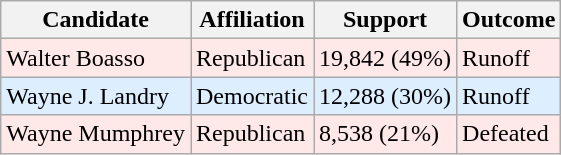<table class="wikitable">
<tr>
<th>Candidate</th>
<th>Affiliation</th>
<th>Support</th>
<th>Outcome</th>
</tr>
<tr>
<td bgcolor=#FFE8E8>Walter Boasso</td>
<td bgcolor=#FFE8E8>Republican</td>
<td bgcolor=#FFE8E8>19,842 (49%)</td>
<td bgcolor=#FFE8E8>Runoff</td>
</tr>
<tr>
<td bgcolor=#DDEEFF>Wayne J. Landry</td>
<td bgcolor=#DDEEFF>Democratic</td>
<td bgcolor=#DDEEFF>12,288 (30%)</td>
<td bgcolor=#DDEEFF>Runoff</td>
</tr>
<tr>
<td bgcolor=#FFE8E8>Wayne Mumphrey</td>
<td bgcolor=#FFE8E8>Republican</td>
<td bgcolor=#FFE8E8>8,538 (21%)</td>
<td bgcolor=#FFE8E8>Defeated</td>
</tr>
</table>
